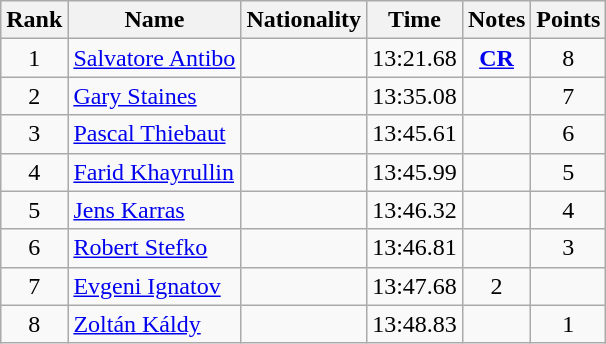<table class="wikitable sortable" style="text-align:center">
<tr>
<th>Rank</th>
<th>Name</th>
<th>Nationality</th>
<th>Time</th>
<th>Notes</th>
<th>Points</th>
</tr>
<tr>
<td>1</td>
<td align=left><a href='#'>Salvatore Antibo</a></td>
<td align=left></td>
<td>13:21.68</td>
<td><strong><a href='#'>CR</a></strong></td>
<td>8</td>
</tr>
<tr>
<td>2</td>
<td align=left><a href='#'>Gary Staines</a></td>
<td align=left></td>
<td>13:35.08</td>
<td></td>
<td>7</td>
</tr>
<tr>
<td>3</td>
<td align=left><a href='#'>Pascal Thiebaut</a></td>
<td align=left></td>
<td>13:45.61</td>
<td></td>
<td>6</td>
</tr>
<tr>
<td>4</td>
<td align=left><a href='#'>Farid Khayrullin</a></td>
<td align=left></td>
<td>13:45.99</td>
<td></td>
<td>5</td>
</tr>
<tr>
<td>5</td>
<td align=left><a href='#'>Jens Karras</a></td>
<td align=left></td>
<td>13:46.32</td>
<td></td>
<td>4</td>
</tr>
<tr>
<td>6</td>
<td align=left><a href='#'>Robert Stefko</a></td>
<td align=left></td>
<td>13:46.81</td>
<td></td>
<td>3</td>
</tr>
<tr>
<td>7</td>
<td align=left><a href='#'>Evgeni Ignatov</a></td>
<td align=left></td>
<td>13:47.68</td>
<td>2</td>
</tr>
<tr>
<td>8</td>
<td align=left><a href='#'>Zoltán Káldy</a></td>
<td align=left></td>
<td>13:48.83</td>
<td></td>
<td>1</td>
</tr>
</table>
